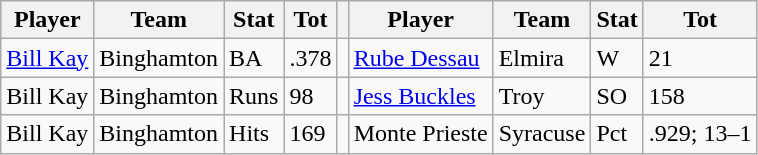<table class="wikitable">
<tr>
<th>Player</th>
<th>Team</th>
<th>Stat</th>
<th>Tot</th>
<th></th>
<th>Player</th>
<th>Team</th>
<th>Stat</th>
<th>Tot</th>
</tr>
<tr>
<td><a href='#'>Bill Kay</a></td>
<td>Binghamton</td>
<td>BA</td>
<td>.378</td>
<td></td>
<td><a href='#'>Rube Dessau</a></td>
<td>Elmira</td>
<td>W</td>
<td>21</td>
</tr>
<tr>
<td>Bill Kay</td>
<td>Binghamton</td>
<td>Runs</td>
<td>98</td>
<td></td>
<td><a href='#'>Jess Buckles</a></td>
<td>Troy</td>
<td>SO</td>
<td>158</td>
</tr>
<tr>
<td>Bill Kay</td>
<td>Binghamton</td>
<td>Hits</td>
<td>169</td>
<td></td>
<td>Monte Prieste</td>
<td>Syracuse</td>
<td>Pct</td>
<td>.929; 13–1</td>
</tr>
</table>
